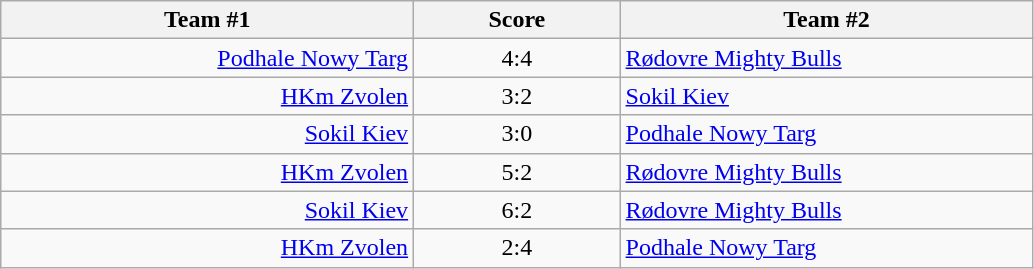<table class="wikitable" style="text-align: center;">
<tr>
<th width=22%>Team #1</th>
<th width=11%>Score</th>
<th width=22%>Team #2</th>
</tr>
<tr>
<td style="text-align: right;"><a href='#'>Podhale Nowy Targ</a> </td>
<td>4:4</td>
<td style="text-align: left;"> <a href='#'>Rødovre Mighty Bulls</a></td>
</tr>
<tr>
<td style="text-align: right;"><a href='#'>HKm Zvolen</a> </td>
<td>3:2</td>
<td style="text-align: left;"> <a href='#'>Sokil Kiev</a></td>
</tr>
<tr>
<td style="text-align: right;"><a href='#'>Sokil Kiev</a> </td>
<td>3:0</td>
<td style="text-align: left;"> <a href='#'>Podhale Nowy Targ</a></td>
</tr>
<tr>
<td style="text-align: right;"><a href='#'>HKm Zvolen</a> </td>
<td>5:2</td>
<td style="text-align: left;"> <a href='#'>Rødovre Mighty Bulls</a></td>
</tr>
<tr>
<td style="text-align: right;"><a href='#'>Sokil Kiev</a> </td>
<td>6:2</td>
<td style="text-align: left;"> <a href='#'>Rødovre Mighty Bulls</a></td>
</tr>
<tr>
<td style="text-align: right;"><a href='#'>HKm Zvolen</a> </td>
<td>2:4</td>
<td style="text-align: left;"> <a href='#'>Podhale Nowy Targ</a></td>
</tr>
</table>
